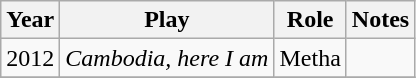<table class="wikitable">
<tr>
<th>Year</th>
<th>Play</th>
<th>Role</th>
<th>Notes</th>
</tr>
<tr>
<td>2012</td>
<td><em>Cambodia, here I am</em></td>
<td>Metha</td>
<td></td>
</tr>
<tr>
</tr>
</table>
